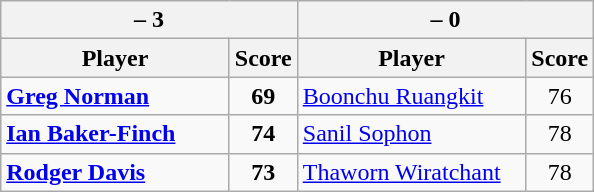<table class=wikitable>
<tr>
<th colspan=2> – 3</th>
<th colspan=2> – 0</th>
</tr>
<tr>
<th width=145>Player</th>
<th>Score</th>
<th width=145>Player</th>
<th>Score</th>
</tr>
<tr>
<td><strong><a href='#'>Greg Norman</a></strong></td>
<td align=center><strong>69</strong></td>
<td><a href='#'>Boonchu Ruangkit</a></td>
<td align=center>76</td>
</tr>
<tr>
<td><strong><a href='#'>Ian Baker-Finch</a></strong></td>
<td align=center><strong>74</strong></td>
<td><a href='#'>Sanil Sophon</a></td>
<td align=center>78</td>
</tr>
<tr>
<td><strong><a href='#'>Rodger Davis</a></strong></td>
<td align=center><strong>73</strong></td>
<td><a href='#'>Thaworn Wiratchant</a></td>
<td align=center>78</td>
</tr>
</table>
